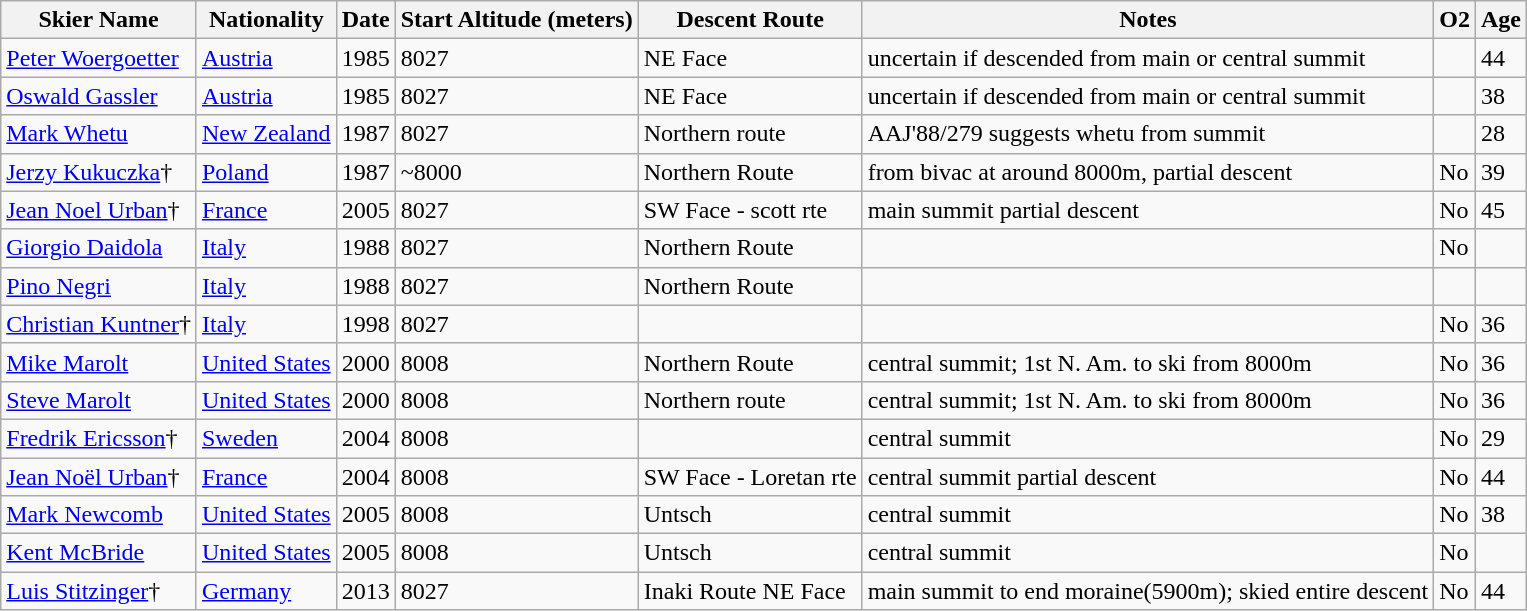<table class="wikitable sortable">
<tr>
<th scope="col">Skier Name</th>
<th scope="col">Nationality</th>
<th scope="col">Date</th>
<th scope="col">Start Altitude (meters)</th>
<th scope="col">Descent Route</th>
<th scope="col">Notes</th>
<th scope="col">O2</th>
<th scope="col">Age</th>
</tr>
<tr>
<td><a href='#'>Peter Woergoetter</a></td>
<td><a href='#'>Austria</a></td>
<td>1985</td>
<td>8027</td>
<td>NE Face</td>
<td>uncertain if descended from main or central summit</td>
<td></td>
<td>44</td>
</tr>
<tr>
<td><a href='#'>Oswald Gassler</a></td>
<td><a href='#'>Austria</a></td>
<td>1985</td>
<td>8027</td>
<td>NE Face</td>
<td>uncertain if descended from main or central summit</td>
<td></td>
<td>38</td>
</tr>
<tr>
<td><a href='#'>Mark Whetu</a></td>
<td><a href='#'>New Zealand</a></td>
<td>1987</td>
<td>8027</td>
<td>Northern route</td>
<td>AAJ'88/279 suggests whetu from summit</td>
<td></td>
<td>28</td>
</tr>
<tr>
<td><a href='#'>Jerzy Kukuczka</a>†</td>
<td><a href='#'>Poland</a></td>
<td>1987</td>
<td>~8000</td>
<td>Northern Route</td>
<td>from bivac at around 8000m, partial descent</td>
<td>No</td>
<td>39</td>
</tr>
<tr>
<td><a href='#'>Jean Noel Urban</a>†</td>
<td><a href='#'>France</a></td>
<td>2005</td>
<td>8027</td>
<td>SW Face - scott rte</td>
<td>main summit partial descent</td>
<td>No</td>
<td>45</td>
</tr>
<tr>
<td><a href='#'>Giorgio Daidola</a></td>
<td><a href='#'>Italy</a></td>
<td>1988</td>
<td>8027</td>
<td>Northern Route</td>
<td></td>
<td>No</td>
<td></td>
</tr>
<tr>
<td><a href='#'>Pino Negri</a></td>
<td><a href='#'>Italy</a></td>
<td>1988</td>
<td>8027</td>
<td>Northern Route</td>
<td></td>
<td></td>
<td></td>
</tr>
<tr>
<td><a href='#'>Christian Kuntner</a>†</td>
<td><a href='#'>Italy</a></td>
<td>1998</td>
<td>8027</td>
<td></td>
<td></td>
<td>No</td>
<td>36</td>
</tr>
<tr>
<td><a href='#'>Mike Marolt</a></td>
<td><a href='#'>United States</a></td>
<td>2000</td>
<td>8008</td>
<td>Northern Route</td>
<td>central summit; 1st N. Am. to ski from 8000m</td>
<td>No</td>
<td>36</td>
</tr>
<tr>
<td><a href='#'>Steve Marolt</a></td>
<td><a href='#'>United States</a></td>
<td>2000</td>
<td>8008</td>
<td>Northern route</td>
<td>central summit; 1st N. Am. to ski from 8000m</td>
<td>No</td>
<td>36</td>
</tr>
<tr>
<td><a href='#'>Fredrik Ericsson</a>†</td>
<td><a href='#'>Sweden</a></td>
<td>2004</td>
<td>8008</td>
<td></td>
<td>central summit</td>
<td>No</td>
<td>29</td>
</tr>
<tr>
<td><a href='#'>Jean Noël Urban</a>†</td>
<td><a href='#'>France</a></td>
<td>2004</td>
<td>8008</td>
<td>SW Face - Loretan rte</td>
<td>central summit partial descent</td>
<td>No</td>
<td>44</td>
</tr>
<tr>
<td><a href='#'>Mark Newcomb</a></td>
<td><a href='#'>United States</a></td>
<td>2005</td>
<td>8008</td>
<td>Untsch</td>
<td>central summit</td>
<td>No</td>
<td>38</td>
</tr>
<tr>
<td><a href='#'>Kent McBride</a></td>
<td><a href='#'>United States</a></td>
<td>2005</td>
<td>8008</td>
<td>Untsch</td>
<td>central summit</td>
<td>No</td>
<td></td>
</tr>
<tr>
<td><a href='#'>Luis Stitzinger</a>†</td>
<td><a href='#'>Germany</a></td>
<td>2013</td>
<td>8027</td>
<td>Inaki Route NE Face</td>
<td>main summit to end moraine(5900m); skied entire descent</td>
<td>No</td>
<td>44</td>
</tr>
</table>
